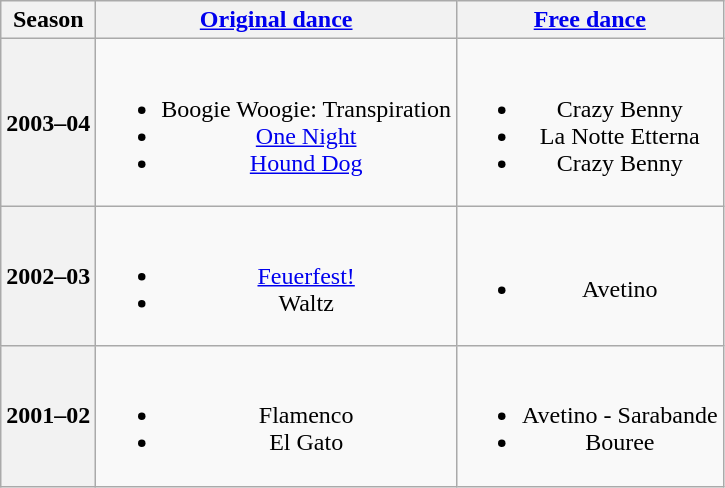<table class=wikitable style=text-align:center>
<tr>
<th>Season</th>
<th><a href='#'>Original dance</a></th>
<th><a href='#'>Free dance</a></th>
</tr>
<tr>
<th>2003–04 <br> </th>
<td><br><ul><li>Boogie Woogie: Transpiration <br></li><li><a href='#'>One Night</a> <br></li><li><a href='#'>Hound Dog</a> <br></li></ul></td>
<td><br><ul><li>Crazy Benny <br></li><li>La Notte Etterna <br></li><li>Crazy Benny <br></li></ul></td>
</tr>
<tr>
<th>2002–03 <br> </th>
<td><br><ul><li> <a href='#'>Feuerfest!</a> <br></li><li>Waltz <br></li></ul></td>
<td><br><ul><li>Avetino</li></ul></td>
</tr>
<tr>
<th>2001–02 <br> </th>
<td><br><ul><li>Flamenco <br></li><li> El Gato</li></ul></td>
<td><br><ul><li>Avetino - Sarabande</li><li>Bouree <br></li></ul></td>
</tr>
</table>
